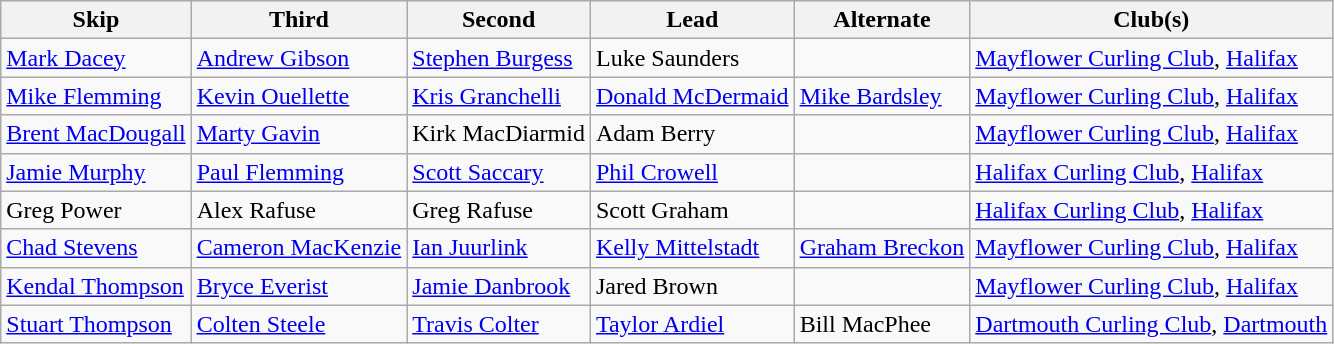<table class="wikitable">
<tr>
<th>Skip</th>
<th>Third</th>
<th>Second</th>
<th>Lead</th>
<th>Alternate</th>
<th>Club(s)</th>
</tr>
<tr>
<td><a href='#'>Mark Dacey</a></td>
<td><a href='#'>Andrew Gibson</a></td>
<td><a href='#'>Stephen Burgess</a></td>
<td>Luke Saunders</td>
<td></td>
<td><a href='#'>Mayflower Curling Club</a>, <a href='#'>Halifax</a></td>
</tr>
<tr>
<td><a href='#'>Mike Flemming</a></td>
<td><a href='#'>Kevin Ouellette</a></td>
<td><a href='#'>Kris Granchelli</a></td>
<td><a href='#'>Donald McDermaid</a></td>
<td><a href='#'>Mike Bardsley</a></td>
<td><a href='#'>Mayflower Curling Club</a>, <a href='#'>Halifax</a></td>
</tr>
<tr>
<td><a href='#'>Brent MacDougall</a></td>
<td><a href='#'>Marty Gavin</a></td>
<td>Kirk MacDiarmid</td>
<td>Adam Berry</td>
<td></td>
<td><a href='#'>Mayflower Curling Club</a>, <a href='#'>Halifax</a></td>
</tr>
<tr>
<td><a href='#'>Jamie Murphy</a></td>
<td><a href='#'>Paul Flemming</a></td>
<td><a href='#'>Scott Saccary</a></td>
<td><a href='#'>Phil Crowell</a></td>
<td></td>
<td><a href='#'>Halifax Curling Club</a>, <a href='#'>Halifax</a></td>
</tr>
<tr>
<td>Greg Power</td>
<td>Alex Rafuse</td>
<td>Greg Rafuse</td>
<td>Scott Graham</td>
<td></td>
<td><a href='#'>Halifax Curling Club</a>, <a href='#'>Halifax</a></td>
</tr>
<tr>
<td><a href='#'>Chad Stevens</a></td>
<td><a href='#'>Cameron MacKenzie</a></td>
<td><a href='#'>Ian Juurlink</a></td>
<td><a href='#'>Kelly Mittelstadt</a></td>
<td><a href='#'>Graham Breckon</a></td>
<td><a href='#'>Mayflower Curling Club</a>, <a href='#'>Halifax</a></td>
</tr>
<tr>
<td><a href='#'>Kendal Thompson</a></td>
<td><a href='#'>Bryce Everist</a></td>
<td><a href='#'>Jamie Danbrook</a></td>
<td>Jared Brown</td>
<td></td>
<td><a href='#'>Mayflower Curling Club</a>, <a href='#'>Halifax</a></td>
</tr>
<tr>
<td><a href='#'>Stuart Thompson</a></td>
<td><a href='#'>Colten Steele</a></td>
<td><a href='#'>Travis Colter</a></td>
<td><a href='#'>Taylor Ardiel</a></td>
<td>Bill MacPhee</td>
<td><a href='#'>Dartmouth Curling Club</a>, <a href='#'>Dartmouth</a></td>
</tr>
</table>
